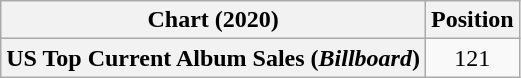<table class="wikitable plainrowheaders" style="text-align:center">
<tr>
<th scope="col">Chart (2020)</th>
<th scope="col">Position</th>
</tr>
<tr>
<th scope="row">US Top Current Album Sales (<em>Billboard</em>)</th>
<td>121</td>
</tr>
</table>
